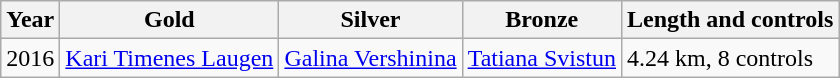<table class="wikitable">
<tr>
<th>Year</th>
<th>Gold</th>
<th>Silver</th>
<th>Bronze</th>
<th>Length and controls</th>
</tr>
<tr>
<td>2016</td>
<td> <a href='#'>Kari Timenes Laugen</a></td>
<td> <a href='#'>Galina Vershinina </a></td>
<td> <a href='#'>Tatiana Svistun</a></td>
<td>4.24 km, 8 controls</td>
</tr>
</table>
